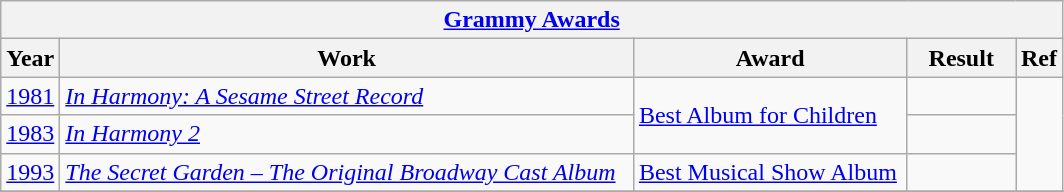<table class="wikitable">
<tr>
<th colspan="6" align="center"><a href='#'>Grammy Awards</a></th>
</tr>
<tr>
<th>Year</th>
<th style="width:375px;">Work</th>
<th style="width:175px;">Award</th>
<th width="65">Result</th>
<th width="20">Ref</th>
</tr>
<tr>
<td><a href='#'>1981</a></td>
<td><em><a href='#'>In Harmony: A Sesame Street Record</a></em></td>
<td rowspan="2"><a href='#'>Best Album for Children</a></td>
<td></td>
<td align="center" rowspan="3"></td>
</tr>
<tr>
<td><a href='#'>1983</a></td>
<td><em><a href='#'>In Harmony 2</a></em></td>
<td></td>
</tr>
<tr>
<td><a href='#'>1993</a></td>
<td><em> <a href='#'>The Secret Garden – The Original Broadway Cast Album</a></em></td>
<td><a href='#'>Best Musical Show Album</a></td>
<td></td>
</tr>
<tr>
</tr>
</table>
